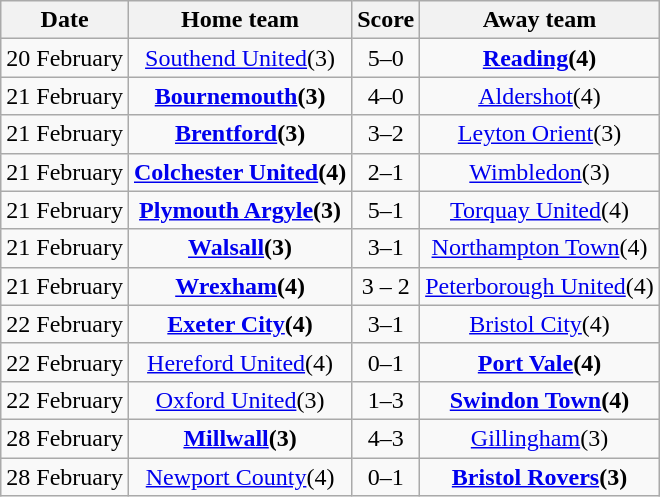<table class="wikitable" style="text-align: center">
<tr>
<th>Date</th>
<th>Home team</th>
<th>Score</th>
<th>Away team</th>
</tr>
<tr>
<td>20 February</td>
<td><a href='#'>Southend United</a>(3)</td>
<td>5–0</td>
<td><strong><a href='#'>Reading</a>(4)</strong></td>
</tr>
<tr>
<td>21 February</td>
<td><strong><a href='#'>Bournemouth</a>(3)</strong></td>
<td>4–0</td>
<td><a href='#'>Aldershot</a>(4)</td>
</tr>
<tr>
<td>21 February</td>
<td><strong><a href='#'>Brentford</a>(3)</strong></td>
<td>3–2</td>
<td><a href='#'>Leyton Orient</a>(3)</td>
</tr>
<tr>
<td>21 February</td>
<td><strong><a href='#'>Colchester United</a>(4)</strong></td>
<td>2–1</td>
<td><a href='#'>Wimbledon</a>(3)</td>
</tr>
<tr>
<td>21 February</td>
<td><strong><a href='#'>Plymouth Argyle</a>(3)</strong></td>
<td>5–1</td>
<td><a href='#'>Torquay United</a>(4)</td>
</tr>
<tr>
<td>21 February</td>
<td><strong><a href='#'>Walsall</a>(3)</strong></td>
<td>3–1</td>
<td><a href='#'>Northampton Town</a>(4)</td>
</tr>
<tr>
<td>21 February</td>
<td><strong><a href='#'>Wrexham</a>(4)</strong></td>
<td>3 – 2</td>
<td><a href='#'>Peterborough United</a>(4)</td>
</tr>
<tr>
<td>22 February</td>
<td><strong><a href='#'>Exeter City</a>(4)</strong></td>
<td>3–1</td>
<td><a href='#'>Bristol City</a>(4)</td>
</tr>
<tr>
<td>22 February</td>
<td><a href='#'>Hereford United</a>(4)</td>
<td>0–1</td>
<td><strong><a href='#'>Port Vale</a>(4)</strong></td>
</tr>
<tr>
<td>22 February</td>
<td><a href='#'>Oxford United</a>(3)</td>
<td>1–3</td>
<td><strong><a href='#'>Swindon Town</a>(4)</strong></td>
</tr>
<tr>
<td>28 February</td>
<td><strong><a href='#'>Millwall</a>(3)</strong></td>
<td>4–3</td>
<td><a href='#'>Gillingham</a>(3)</td>
</tr>
<tr>
<td>28 February</td>
<td><a href='#'>Newport County</a>(4)</td>
<td>0–1</td>
<td><strong><a href='#'>Bristol Rovers</a>(3)</strong></td>
</tr>
</table>
